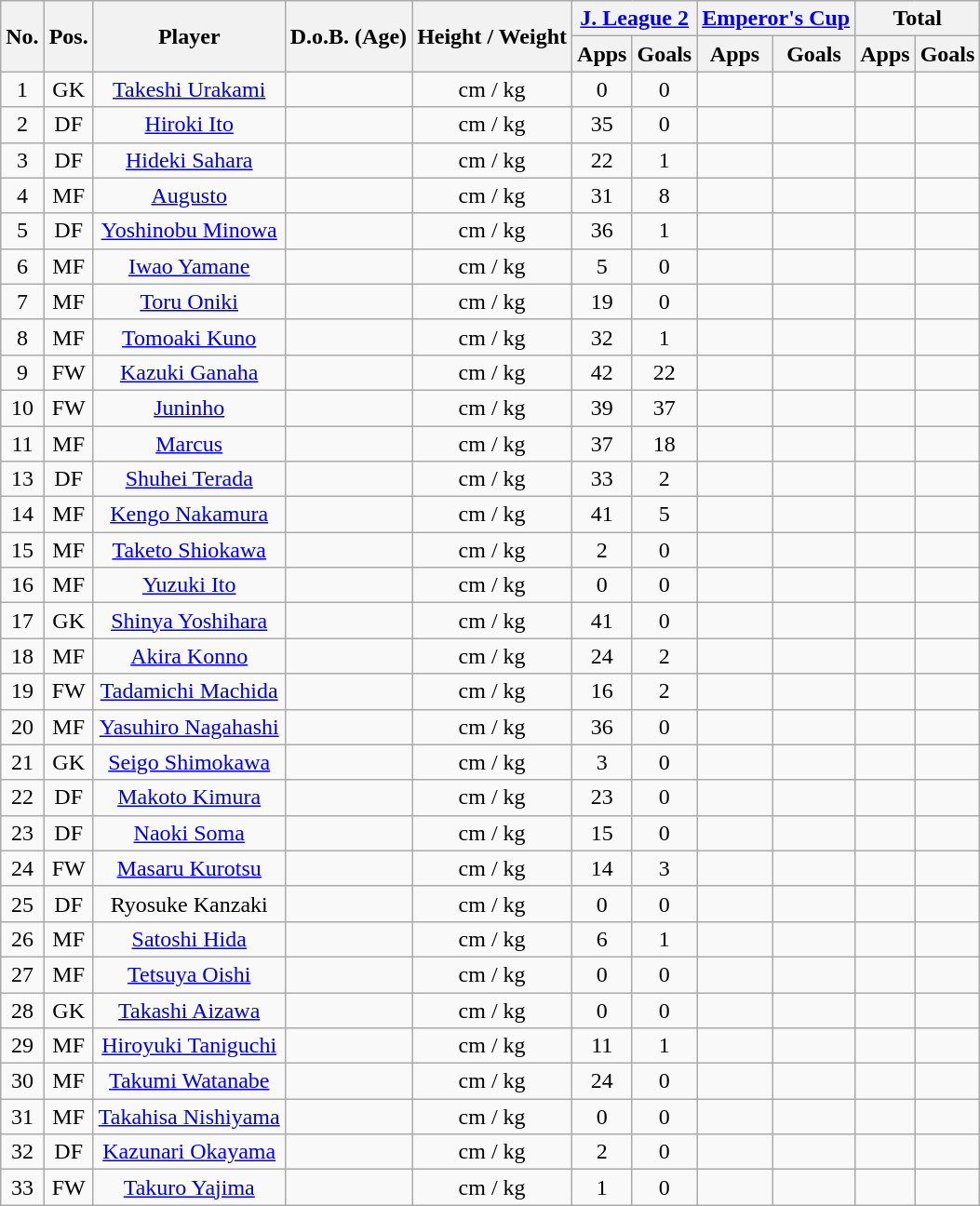<table class="wikitable" style="text-align:center;">
<tr>
<th rowspan="2">No.</th>
<th rowspan="2">Pos.</th>
<th rowspan="2">Player</th>
<th rowspan="2">D.o.B. (Age)</th>
<th rowspan="2">Height / Weight</th>
<th colspan="2"><a href='#'>J. League 2</a></th>
<th colspan="2"><a href='#'>Emperor's Cup</a></th>
<th colspan="2">Total</th>
</tr>
<tr>
<th>Apps</th>
<th>Goals</th>
<th>Apps</th>
<th>Goals</th>
<th>Apps</th>
<th>Goals</th>
</tr>
<tr>
<td>1</td>
<td>GK</td>
<td><a href='#'>Takeshi Urakami</a></td>
<td></td>
<td>cm / kg</td>
<td>0</td>
<td>0</td>
<td></td>
<td></td>
<td></td>
<td></td>
</tr>
<tr>
<td>2</td>
<td>DF</td>
<td><a href='#'>Hiroki Ito</a></td>
<td></td>
<td>cm / kg</td>
<td>35</td>
<td>0</td>
<td></td>
<td></td>
<td></td>
<td></td>
</tr>
<tr>
<td>3</td>
<td>DF</td>
<td><a href='#'>Hideki Sahara</a></td>
<td></td>
<td>cm / kg</td>
<td>22</td>
<td>1</td>
<td></td>
<td></td>
<td></td>
<td></td>
</tr>
<tr>
<td>4</td>
<td>MF</td>
<td><a href='#'>Augusto</a></td>
<td></td>
<td>cm / kg</td>
<td>31</td>
<td>8</td>
<td></td>
<td></td>
<td></td>
<td></td>
</tr>
<tr>
<td>5</td>
<td>DF</td>
<td><a href='#'>Yoshinobu Minowa</a></td>
<td></td>
<td>cm / kg</td>
<td>36</td>
<td>1</td>
<td></td>
<td></td>
<td></td>
<td></td>
</tr>
<tr>
<td>6</td>
<td>MF</td>
<td><a href='#'>Iwao Yamane</a></td>
<td></td>
<td>cm / kg</td>
<td>5</td>
<td>0</td>
<td></td>
<td></td>
<td></td>
<td></td>
</tr>
<tr>
<td>7</td>
<td>MF</td>
<td><a href='#'>Toru Oniki</a></td>
<td></td>
<td>cm / kg</td>
<td>19</td>
<td>0</td>
<td></td>
<td></td>
<td></td>
<td></td>
</tr>
<tr>
<td>8</td>
<td>MF</td>
<td><a href='#'>Tomoaki Kuno</a></td>
<td></td>
<td>cm / kg</td>
<td>32</td>
<td>1</td>
<td></td>
<td></td>
<td></td>
<td></td>
</tr>
<tr>
<td>9</td>
<td>FW</td>
<td><a href='#'>Kazuki Ganaha</a></td>
<td></td>
<td>cm / kg</td>
<td>42</td>
<td>22</td>
<td></td>
<td></td>
<td></td>
<td></td>
</tr>
<tr>
<td>10</td>
<td>FW</td>
<td><a href='#'>Juninho</a></td>
<td></td>
<td>cm / kg</td>
<td>39</td>
<td>37</td>
<td></td>
<td></td>
<td></td>
<td></td>
</tr>
<tr>
<td>11</td>
<td>MF</td>
<td><a href='#'>Marcus</a></td>
<td></td>
<td>cm / kg</td>
<td>37</td>
<td>18</td>
<td></td>
<td></td>
<td></td>
<td></td>
</tr>
<tr>
<td>13</td>
<td>DF</td>
<td><a href='#'>Shuhei Terada</a></td>
<td></td>
<td>cm / kg</td>
<td>33</td>
<td>2</td>
<td></td>
<td></td>
<td></td>
<td></td>
</tr>
<tr>
<td>14</td>
<td>MF</td>
<td><a href='#'>Kengo Nakamura</a></td>
<td></td>
<td>cm / kg</td>
<td>41</td>
<td>5</td>
<td></td>
<td></td>
<td></td>
<td></td>
</tr>
<tr>
<td>15</td>
<td>MF</td>
<td><a href='#'>Taketo Shiokawa</a></td>
<td></td>
<td>cm / kg</td>
<td>2</td>
<td>0</td>
<td></td>
<td></td>
<td></td>
<td></td>
</tr>
<tr>
<td>16</td>
<td>MF</td>
<td><a href='#'>Yuzuki Ito</a></td>
<td></td>
<td>cm / kg</td>
<td>0</td>
<td>0</td>
<td></td>
<td></td>
<td></td>
<td></td>
</tr>
<tr>
<td>17</td>
<td>GK</td>
<td><a href='#'>Shinya Yoshihara</a></td>
<td></td>
<td>cm / kg</td>
<td>41</td>
<td>0</td>
<td></td>
<td></td>
<td></td>
<td></td>
</tr>
<tr>
<td>18</td>
<td>MF</td>
<td><a href='#'>Akira Konno</a></td>
<td></td>
<td>cm / kg</td>
<td>24</td>
<td>2</td>
<td></td>
<td></td>
<td></td>
<td></td>
</tr>
<tr>
<td>19</td>
<td>FW</td>
<td><a href='#'>Tadamichi Machida</a></td>
<td></td>
<td>cm / kg</td>
<td>16</td>
<td>2</td>
<td></td>
<td></td>
<td></td>
<td></td>
</tr>
<tr>
<td>20</td>
<td>MF</td>
<td><a href='#'>Yasuhiro Nagahashi</a></td>
<td></td>
<td>cm / kg</td>
<td>36</td>
<td>0</td>
<td></td>
<td></td>
<td></td>
<td></td>
</tr>
<tr>
<td>21</td>
<td>GK</td>
<td><a href='#'>Seigo Shimokawa</a></td>
<td></td>
<td>cm / kg</td>
<td>3</td>
<td>0</td>
<td></td>
<td></td>
<td></td>
<td></td>
</tr>
<tr>
<td>22</td>
<td>DF</td>
<td><a href='#'>Makoto Kimura</a></td>
<td></td>
<td>cm / kg</td>
<td>23</td>
<td>0</td>
<td></td>
<td></td>
<td></td>
<td></td>
</tr>
<tr>
<td>23</td>
<td>DF</td>
<td><a href='#'>Naoki Soma</a></td>
<td></td>
<td>cm / kg</td>
<td>15</td>
<td>0</td>
<td></td>
<td></td>
<td></td>
<td></td>
</tr>
<tr>
<td>24</td>
<td>FW</td>
<td><a href='#'>Masaru Kurotsu</a></td>
<td></td>
<td>cm / kg</td>
<td>14</td>
<td>3</td>
<td></td>
<td></td>
<td></td>
<td></td>
</tr>
<tr>
<td>25</td>
<td>DF</td>
<td>Ryosuke Kanzaki</td>
<td></td>
<td>cm / kg</td>
<td>0</td>
<td>0</td>
<td></td>
<td></td>
<td></td>
<td></td>
</tr>
<tr>
<td>26</td>
<td>MF</td>
<td><a href='#'>Satoshi Hida</a></td>
<td></td>
<td>cm / kg</td>
<td>6</td>
<td>1</td>
<td></td>
<td></td>
<td></td>
<td></td>
</tr>
<tr>
<td>27</td>
<td>MF</td>
<td><a href='#'>Tetsuya Oishi</a></td>
<td></td>
<td>cm / kg</td>
<td>0</td>
<td>0</td>
<td></td>
<td></td>
<td></td>
<td></td>
</tr>
<tr>
<td>28</td>
<td>GK</td>
<td><a href='#'>Takashi Aizawa</a></td>
<td></td>
<td>cm / kg</td>
<td>0</td>
<td>0</td>
<td></td>
<td></td>
<td></td>
<td></td>
</tr>
<tr>
<td>29</td>
<td>MF</td>
<td><a href='#'>Hiroyuki Taniguchi</a></td>
<td></td>
<td>cm / kg</td>
<td>11</td>
<td>1</td>
<td></td>
<td></td>
<td></td>
<td></td>
</tr>
<tr>
<td>30</td>
<td>MF</td>
<td><a href='#'>Takumi Watanabe</a></td>
<td></td>
<td>cm / kg</td>
<td>24</td>
<td>0</td>
<td></td>
<td></td>
<td></td>
<td></td>
</tr>
<tr>
<td>31</td>
<td>MF</td>
<td><a href='#'>Takahisa Nishiyama</a></td>
<td></td>
<td>cm / kg</td>
<td>0</td>
<td>0</td>
<td></td>
<td></td>
<td></td>
<td></td>
</tr>
<tr>
<td>32</td>
<td>DF</td>
<td><a href='#'>Kazunari Okayama</a></td>
<td></td>
<td>cm / kg</td>
<td>2</td>
<td>0</td>
<td></td>
<td></td>
<td></td>
<td></td>
</tr>
<tr>
<td>33</td>
<td>FW</td>
<td><a href='#'>Takuro Yajima</a></td>
<td></td>
<td>cm / kg</td>
<td>1</td>
<td>0</td>
<td></td>
<td></td>
<td></td>
<td></td>
</tr>
</table>
